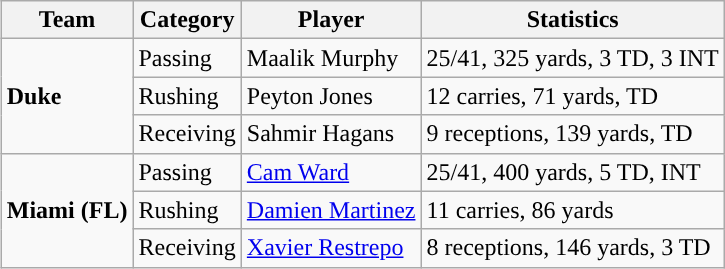<table class="wikitable" style="float: right;">
<tr>
<th>Team</th>
<th>Category</th>
<th>Player</th>
<th>Statistics</th>
</tr>
<tr>
<td rowspan=3><strong>Duke</strong></td>
<td>Passing</td>
<td>Maalik Murphy</td>
<td>25/41, 325 yards, 3 TD, 3 INT</td>
</tr>
<tr>
<td>Rushing</td>
<td>Peyton Jones</td>
<td>12 carries, 71 yards, TD</td>
</tr>
<tr>
<td>Receiving</td>
<td>Sahmir Hagans</td>
<td>9 receptions, 139 yards, TD</td>
</tr>
<tr>
<td rowspan=3><strong>Miami (FL)</strong></td>
<td>Passing</td>
<td><a href='#'>Cam Ward</a></td>
<td>25/41, 400 yards, 5 TD, INT</td>
</tr>
<tr>
<td>Rushing</td>
<td><a href='#'>Damien Martinez</a></td>
<td>11 carries, 86 yards</td>
</tr>
<tr>
<td>Receiving</td>
<td><a href='#'>Xavier Restrepo</a></td>
<td>8 receptions, 146 yards, 3 TD</td>
</tr>
</table>
